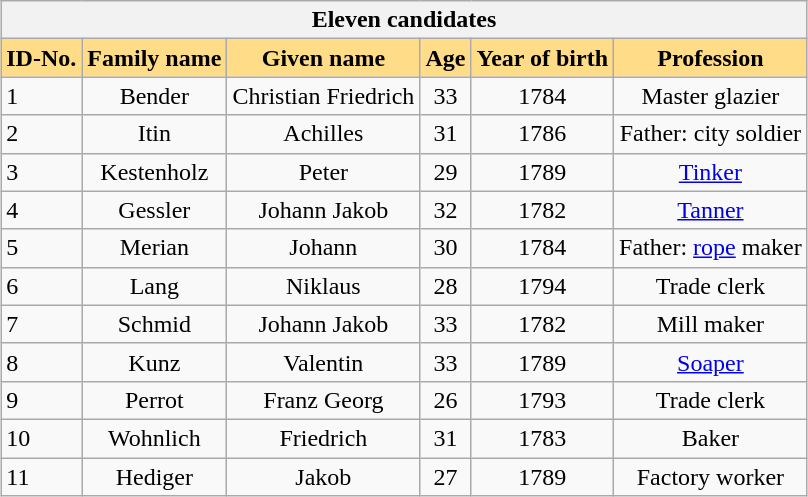<table class="wikitable" style="margin-left: auto; margin-right: auto; border: none;">
<tr>
<th colspan="6">Eleven candidates</th>
</tr>
<tr bgcolor="FFDD88"align="center">
<td align=left><strong>ID-No.</strong></td>
<td><strong>Family name</strong></td>
<td><strong>Given name</strong></td>
<td><strong>Age</strong></td>
<td><strong>Year of birth</strong></td>
<td><strong>Profession</strong></td>
</tr>
<tr align=center>
<td align=left>1</td>
<td>Bender</td>
<td>Christian Friedrich</td>
<td>33</td>
<td>1784</td>
<td>Master glazier</td>
</tr>
<tr align=center>
<td align=left>2</td>
<td>Itin</td>
<td>Achilles</td>
<td>31</td>
<td>1786</td>
<td>Father: city soldier</td>
</tr>
<tr align=center>
<td align=left>3</td>
<td>Kestenholz</td>
<td>Peter</td>
<td>29</td>
<td>1789</td>
<td><a href='#'>Tinker</a></td>
</tr>
<tr align=center>
<td align=left>4</td>
<td>Gessler</td>
<td>Johann Jakob</td>
<td>32</td>
<td>1782</td>
<td><a href='#'>Tanner</a></td>
</tr>
<tr align=center>
<td align=left>5</td>
<td>Merian</td>
<td>Johann</td>
<td>30</td>
<td>1784</td>
<td>Father: <a href='#'>rope</a> maker</td>
</tr>
<tr align=center>
<td align=left>6</td>
<td>Lang</td>
<td>Niklaus</td>
<td>28</td>
<td>1794</td>
<td>Trade clerk</td>
</tr>
<tr align=center>
<td align=left>7</td>
<td>Schmid</td>
<td>Johann Jakob</td>
<td>33</td>
<td>1782</td>
<td>Mill maker</td>
</tr>
<tr align=center>
<td align=left>8</td>
<td>Kunz</td>
<td>Valentin</td>
<td>33</td>
<td>1789</td>
<td><a href='#'>Soaper</a></td>
</tr>
<tr align=center>
<td align=left>9</td>
<td>Perrot</td>
<td>Franz Georg</td>
<td>26</td>
<td>1793</td>
<td>Trade clerk</td>
</tr>
<tr align=center>
<td align=left>10</td>
<td>Wohnlich</td>
<td>Friedrich</td>
<td>31</td>
<td>1783</td>
<td>Baker</td>
</tr>
<tr align=center>
<td align=left>11</td>
<td>Hediger</td>
<td>Jakob</td>
<td>27</td>
<td>1789</td>
<td>Factory worker</td>
</tr>
</table>
